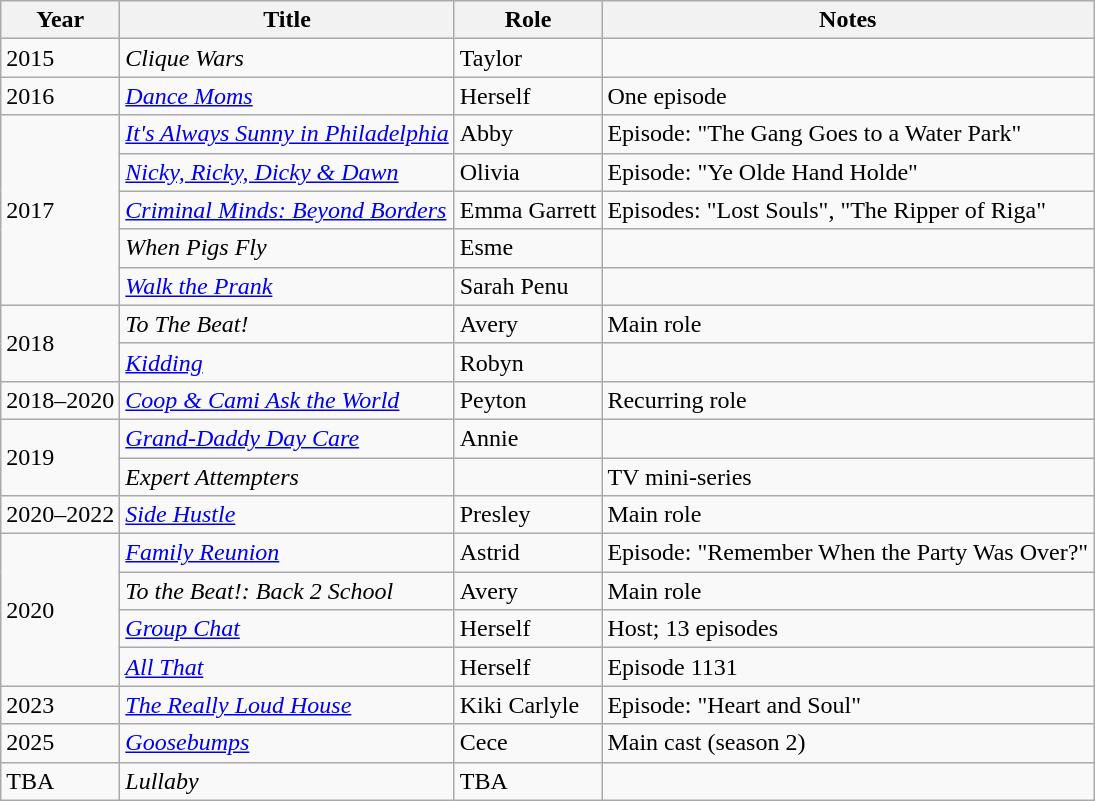<table class="wikitable">
<tr>
<th>Year</th>
<th>Title</th>
<th>Role</th>
<th>Notes</th>
</tr>
<tr>
<td>2015</td>
<td><em>Clique Wars</em></td>
<td>Taylor</td>
<td></td>
</tr>
<tr>
<td>2016</td>
<td><em><a href='#'>Dance Moms</a></em></td>
<td>Herself</td>
<td>One episode</td>
</tr>
<tr>
<td rowspan="5">2017</td>
<td><em><a href='#'>It's Always Sunny in Philadelphia</a></em></td>
<td>Abby</td>
<td>Episode: "The Gang Goes to a Water Park"</td>
</tr>
<tr>
<td><em><a href='#'>Nicky, Ricky, Dicky & Dawn</a></em></td>
<td>Olivia</td>
<td>Episode: "Ye Olde Hand Holde"</td>
</tr>
<tr>
<td><em><a href='#'>Criminal Minds: Beyond Borders</a></em></td>
<td>Emma Garrett</td>
<td>Episodes: "Lost Souls", "The Ripper of Riga"</td>
</tr>
<tr>
<td><em>When Pigs Fly</em></td>
<td>Esme</td>
<td></td>
</tr>
<tr>
<td><em><a href='#'>Walk the Prank</a></em></td>
<td>Sarah Penu</td>
<td></td>
</tr>
<tr>
<td rowspan="2">2018</td>
<td><em>To The Beat!</em></td>
<td>Avery</td>
<td>Main role</td>
</tr>
<tr>
<td><em><a href='#'>Kidding</a></em></td>
<td>Robyn</td>
<td></td>
</tr>
<tr>
<td>2018–2020</td>
<td><em><a href='#'>Coop & Cami Ask the World</a></em></td>
<td>Peyton</td>
<td>Recurring role</td>
</tr>
<tr>
<td rowspan="2">2019</td>
<td><em><a href='#'>Grand-Daddy Day Care</a></em></td>
<td>Annie</td>
<td></td>
</tr>
<tr>
<td><em>Expert Attempters</em></td>
<td></td>
<td>TV mini-series</td>
</tr>
<tr>
<td>2020–2022</td>
<td><em><a href='#'>Side Hustle</a></em></td>
<td>Presley</td>
<td>Main role</td>
</tr>
<tr>
<td rowspan="4">2020</td>
<td><em><a href='#'>Family Reunion</a></em></td>
<td>Astrid</td>
<td>Episode: "Remember When the Party Was Over?"</td>
</tr>
<tr>
<td><em>To the Beat!: Back 2 School</em></td>
<td>Avery</td>
<td>Main role</td>
</tr>
<tr>
<td><em><a href='#'>Group Chat</a></em></td>
<td>Herself</td>
<td>Host; 13 episodes</td>
</tr>
<tr>
<td><em><a href='#'>All That</a></em></td>
<td>Herself</td>
<td>Episode 1131</td>
</tr>
<tr>
<td>2023</td>
<td><em><a href='#'>The Really Loud House</a></em></td>
<td>Kiki Carlyle</td>
<td>Episode: "Heart and Soul"</td>
</tr>
<tr>
<td>2025</td>
<td><em><a href='#'>Goosebumps</a></em></td>
<td>Cece</td>
<td>Main cast (season 2)</td>
</tr>
<tr>
<td>TBA</td>
<td><em>Lullaby</em></td>
<td>TBA</td>
<td></td>
</tr>
</table>
